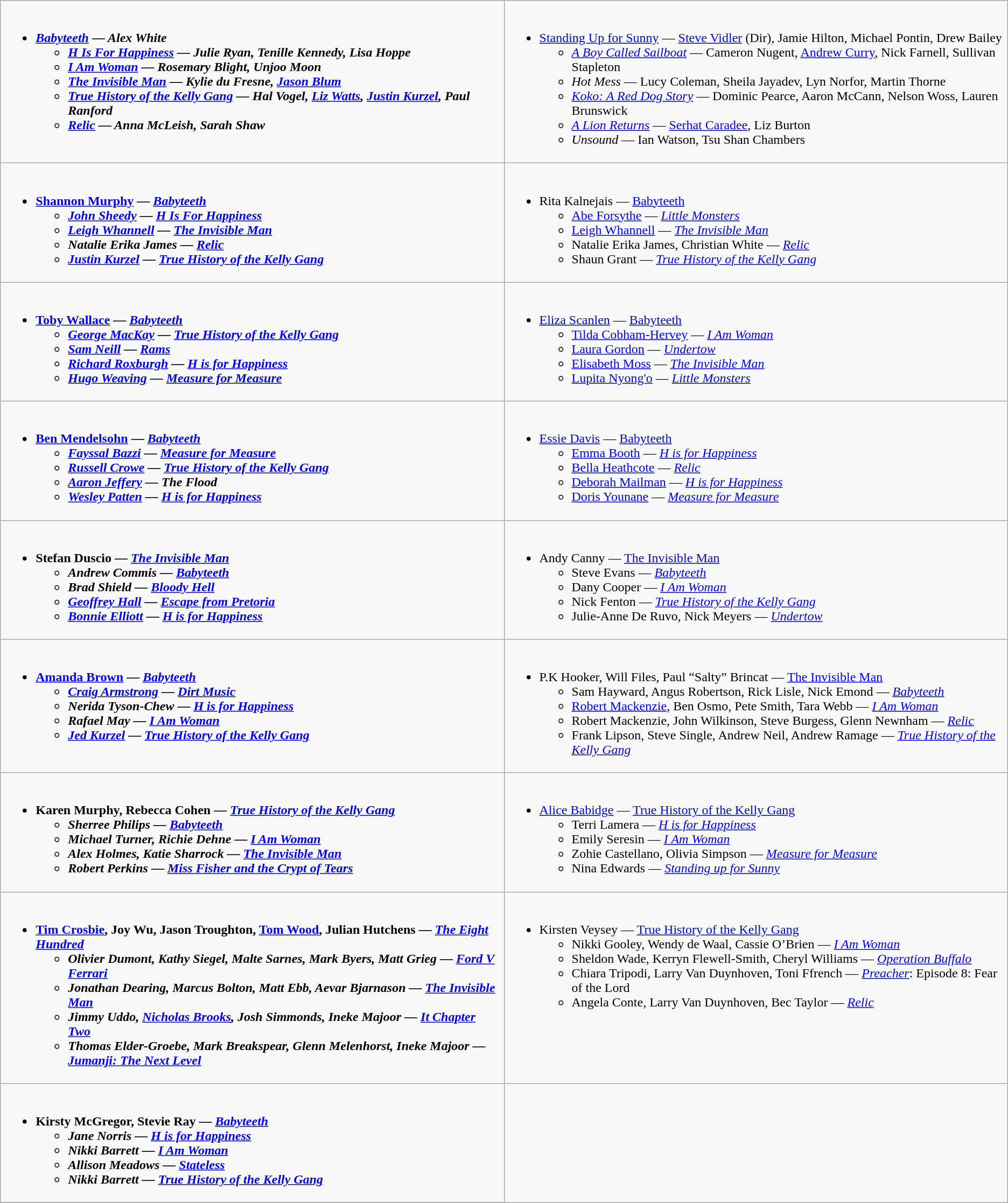<table class="wikitable">
<tr>
<td valign="top" width="50%"><br><ul><li><strong><em><a href='#'>Babyteeth</a><em> — Alex White<strong><ul><li></em><a href='#'>H Is For Happiness</a><em> — Julie Ryan, Tenille Kennedy, Lisa Hoppe</li><li></em><a href='#'>I Am Woman</a><em> — Rosemary Blight, Unjoo Moon</li><li></em><a href='#'>The Invisible Man</a><em> — Kylie du Fresne, <a href='#'>Jason Blum</a></li><li></em><a href='#'>True History of the Kelly Gang</a><em> — Hal Vogel, <a href='#'>Liz Watts</a>, <a href='#'>Justin Kurzel</a>, Paul Ranford</li><li></em><a href='#'>Relic</a><em> — Anna McLeish, Sarah Shaw</li></ul></li></ul></td>
<td valign="top" width="50%"><br><ul><li></em></strong><a href='#'>Standing Up for Sunny</a></em> — <a href='#'>Steve Vidler</a> (Dir), Jamie Hilton, Michael Pontin, Drew Bailey</strong><ul><li><em><a href='#'>A Boy Called Sailboat</a></em> — Cameron Nugent, <a href='#'>Andrew Curry</a>, Nick Farnell, Sullivan Stapleton</li><li><em>Hot Mess</em> — Lucy Coleman, Sheila Jayadev, Lyn Norfor, Martin Thorne</li><li><em><a href='#'>Koko: A Red Dog Story</a></em> — Dominic Pearce, Aaron McCann, Nelson Woss, Lauren Brunswick</li><li><em><a href='#'>A Lion Returns</a></em> — <a href='#'>Serhat Caradee</a>, Liz Burton</li><li><em>Unsound</em> — Ian Watson, Tsu Shan Chambers</li></ul></li></ul></td>
</tr>
<tr>
<td valign="top" width="50%"><br><ul><li><strong><a href='#'>Shannon Murphy</a> — <em><a href='#'>Babyteeth</a><strong><em><ul><li><a href='#'>John Sheedy</a> — </em><a href='#'>H Is For Happiness</a><em></li><li><a href='#'>Leigh Whannell</a> — </em><a href='#'>The Invisible Man</a><em></li><li>Natalie Erika James — </em><a href='#'>Relic</a><em></li><li><a href='#'>Justin Kurzel</a> — </em><a href='#'>True History of the Kelly Gang</a><em></li></ul></li></ul></td>
<td valign="top" width="50%"><br><ul><li></strong>Rita Kalnejais — </em><a href='#'>Babyteeth</a></em></strong><ul><li><a href='#'>Abe Forsythe</a> — <em><a href='#'>Little Monsters</a></em></li><li><a href='#'>Leigh Whannell</a> — <em><a href='#'>The Invisible Man</a></em></li><li>Natalie Erika James, Christian White — <em><a href='#'>Relic</a></em></li><li>Shaun Grant — <em><a href='#'>True History of the Kelly Gang</a></em></li></ul></li></ul></td>
</tr>
<tr>
<td valign="top" width="50%"><br><ul><li><strong><a href='#'>Toby Wallace</a>  — <em><a href='#'>Babyteeth</a><strong><em><ul><li><a href='#'>George MacKay</a> — </em><a href='#'>True History of the Kelly Gang</a><em></li><li><a href='#'>Sam Neill</a> — </em><a href='#'>Rams</a><em></li><li><a href='#'>Richard Roxburgh</a> — </em><a href='#'>H is for Happiness</a><em></li><li><a href='#'>Hugo Weaving</a>  — </em><a href='#'>Measure for Measure</a><em></li></ul></li></ul></td>
<td valign="top" width="50%"><br><ul><li></strong><a href='#'>Eliza Scanlen</a> — </em><a href='#'>Babyteeth</a></em></strong><ul><li><a href='#'>Tilda Cobham-Hervey</a> — <em><a href='#'>I Am Woman</a></em></li><li><a href='#'>Laura Gordon</a> — <em><a href='#'>Undertow</a></em></li><li><a href='#'>Elisabeth Moss</a> — <em><a href='#'>The Invisible Man</a></em></li><li><a href='#'>Lupita Nyong'o</a> — <em><a href='#'>Little Monsters</a></em></li></ul></li></ul></td>
</tr>
<tr>
<td valign="top" width="50%"><br><ul><li><strong><a href='#'>Ben Mendelsohn</a> — <em><a href='#'>Babyteeth</a><strong><em><ul><li><a href='#'>Fayssal Bazzi</a> — </em><a href='#'>Measure for Measure</a><em></li><li><a href='#'>Russell Crowe</a> — </em><a href='#'>True History of the Kelly Gang</a><em></li><li><a href='#'>Aaron Jeffery</a> — </em>The Flood<em></li><li><a href='#'>Wesley Patten</a> — </em><a href='#'>H is for Happiness</a><em></li></ul></li></ul></td>
<td valign="top" width="50%"><br><ul><li></strong><a href='#'>Essie Davis</a> — </em><a href='#'>Babyteeth</a></em></strong><ul><li><a href='#'>Emma Booth</a> — <em><a href='#'>H is for Happiness</a></em></li><li><a href='#'>Bella Heathcote</a> — <em><a href='#'>Relic</a></em></li><li><a href='#'>Deborah Mailman</a> — <em><a href='#'>H is for Happiness</a></em></li><li><a href='#'>Doris Younane</a> — <em><a href='#'>Measure for Measure</a></em></li></ul></li></ul></td>
</tr>
<tr>
<td valign="top" width="50%"><br><ul><li><strong>Stefan Duscio — <em><a href='#'>The Invisible Man</a><strong><em><ul><li>Andrew Commis — </em><a href='#'>Babyteeth</a><em></li><li>Brad Shield — </em><a href='#'>Bloody Hell</a><em></li><li><a href='#'>Geoffrey Hall</a> — </em><a href='#'>Escape from Pretoria</a><em></li><li><a href='#'>Bonnie Elliott</a> — </em><a href='#'>H is for Happiness</a><em></li></ul></li></ul></td>
<td valign="top" width="50%"><br><ul><li></strong>Andy Canny — </em><a href='#'>The Invisible Man</a></em></strong><ul><li>Steve Evans — <em><a href='#'>Babyteeth</a></em></li><li>Dany Cooper — <em><a href='#'>I Am Woman</a></em></li><li>Nick Fenton — <em><a href='#'>True History of the Kelly Gang</a></em></li><li>Julie-Anne De Ruvo, Nick Meyers — <em><a href='#'>Undertow</a></em></li></ul></li></ul></td>
</tr>
<tr>
<td valign="top" width="50%"><br><ul><li><strong><a href='#'>Amanda Brown</a> — <em><a href='#'>Babyteeth</a><strong><em><ul><li><a href='#'>Craig Armstrong</a> — </em><a href='#'>Dirt Music</a><em></li><li>Nerida Tyson-Chew — </em><a href='#'>H is for Happiness</a><em></li><li>Rafael May — </em><a href='#'>I Am Woman</a><em></li><li><a href='#'>Jed Kurzel</a> — </em><a href='#'>True History of the Kelly Gang</a><em></li></ul></li></ul></td>
<td valign="top" width="50%"><br><ul><li></strong>P.K Hooker, Will Files, Paul “Salty” Brincat — </em><a href='#'>The Invisible Man</a></em></strong><ul><li>Sam Hayward, Angus Robertson, Rick Lisle, Nick Emond — <em><a href='#'>Babyteeth</a></em></li><li><a href='#'>Robert Mackenzie</a>, Ben Osmo, Pete Smith, Tara Webb  — <em><a href='#'>I Am Woman</a></em></li><li>Robert Mackenzie, John Wilkinson, Steve Burgess, Glenn Newnham — <em><a href='#'>Relic</a></em></li><li>Frank Lipson, Steve Single, Andrew Neil, Andrew Ramage — <em><a href='#'>True History of the Kelly Gang</a></em></li></ul></li></ul></td>
</tr>
<tr>
<td valign="top" width="50%"><br><ul><li><strong>Karen Murphy, Rebecca Cohen — <em><a href='#'>True History of the Kelly Gang</a><strong><em><ul><li>Sherree Philips — </em><a href='#'>Babyteeth</a><em></li><li>Michael Turner, Richie Dehne  — </em><a href='#'>I Am Woman</a><em></li><li>Alex Holmes, Katie Sharrock — </em><a href='#'>The Invisible Man</a><em></li><li>Robert Perkins — </em><a href='#'>Miss Fisher and the Crypt of Tears</a><em></li></ul></li></ul></td>
<td valign="top" width="50%"><br><ul><li></strong><a href='#'>Alice Babidge</a> — </em><a href='#'>True History of the Kelly Gang</a></em></strong><ul><li>Terri Lamera — <em><a href='#'>H is for Happiness</a></em></li><li>Emily Seresin  — <em><a href='#'>I Am Woman</a></em></li><li>Zohie Castellano, Olivia Simpson  — <em><a href='#'>Measure for Measure</a></em></li><li>Nina Edwards — <em><a href='#'>Standing up for Sunny</a></em></li></ul></li></ul></td>
</tr>
<tr>
<td valign="top" width="50%"><br><ul><li><strong><a href='#'>Tim Crosbie</a>, Joy Wu, Jason Troughton, <a href='#'>Tom Wood</a>, Julian Hutchens — <em><a href='#'>The Eight Hundred</a><strong><em><ul><li>Olivier Dumont, Kathy Siegel, Malte Sarnes, Mark Byers, Matt Grieg — </em><a href='#'>Ford V Ferrari</a><em></li><li>Jonathan Dearing, Marcus Bolton, Matt Ebb, Aevar Bjarnason — </em><a href='#'>The Invisible Man</a><em></li><li>Jimmy Uddo, <a href='#'>Nicholas Brooks</a>, Josh Simmonds, Ineke Majoor — </em><a href='#'>It Chapter Two</a><em></li><li>Thomas Elder-Groebe, Mark Breakspear, Glenn Melenhorst, Ineke Majoor — </em><a href='#'>Jumanji: The Next Level</a><em></li></ul></li></ul></td>
<td valign="top" width="50%"><br><ul><li></strong>Kirsten Veysey — </em><a href='#'>True History of the Kelly Gang</a></em></strong><ul><li>Nikki Gooley, Wendy de Waal, Cassie O’Brien — <em><a href='#'>I Am Woman</a></em></li><li>Sheldon Wade, Kerryn Flewell-Smith, Cheryl Williams  — <em><a href='#'>Operation Buffalo</a></em></li><li>Chiara Tripodi, Larry Van Duynhoven, Toni Ffrench — <em><a href='#'>Preacher</a></em>: Episode 8: Fear of the Lord</li><li>Angela Conte, Larry Van Duynhoven, Bec Taylor — <em><a href='#'>Relic</a></em></li></ul></li></ul></td>
</tr>
<tr>
<td valign="top" width="50%"><br><ul><li><strong>Kirsty McGregor, Stevie Ray — <em><a href='#'>Babyteeth</a><strong><em><ul><li>Jane Norris — </em><a href='#'>H is for Happiness</a><em></li><li>Nikki Barrett — </em><a href='#'>I Am Woman</a><em></li><li>Allison Meadows — </em><a href='#'>Stateless</a><em></li><li>Nikki Barrett — </em><a href='#'>True History of the Kelly Gang</a><em></li></ul></li></ul></td>
</tr>
<tr>
</tr>
</table>
